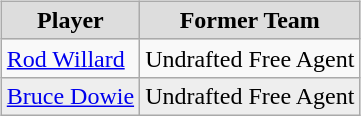<table cellspacing="10">
<tr>
<td valign="top"><br><table class="wikitable">
<tr style="text-align:center; background:#ddd;">
<td><strong>Player</strong></td>
<td><strong>Former Team</strong></td>
</tr>
<tr>
<td><a href='#'>Rod Willard</a></td>
<td>Undrafted Free Agent</td>
</tr>
<tr style="background:#eee;">
<td><a href='#'>Bruce Dowie</a></td>
<td>Undrafted Free Agent</td>
</tr>
</table>
</td>
</tr>
</table>
